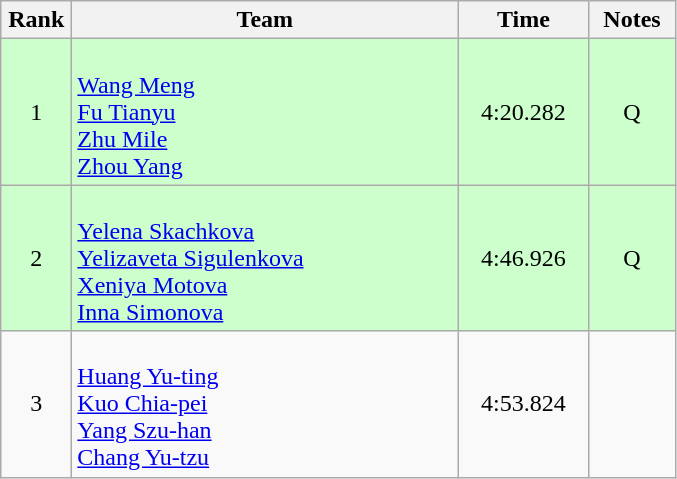<table class=wikitable style="text-align:center">
<tr>
<th width=40>Rank</th>
<th width=250>Team</th>
<th width=80>Time</th>
<th width=50>Notes</th>
</tr>
<tr bgcolor="ccffcc">
<td>1</td>
<td align=left><br><a href='#'>Wang Meng</a><br><a href='#'>Fu Tianyu</a><br><a href='#'>Zhu Mile</a><br><a href='#'>Zhou Yang</a></td>
<td>4:20.282</td>
<td>Q</td>
</tr>
<tr bgcolor="ccffcc">
<td>2</td>
<td align=left><br><a href='#'>Yelena Skachkova</a><br><a href='#'>Yelizaveta Sigulenkova</a><br><a href='#'>Xeniya Motova</a><br><a href='#'>Inna Simonova</a></td>
<td>4:46.926</td>
<td>Q</td>
</tr>
<tr>
<td>3</td>
<td align=left><br><a href='#'>Huang Yu-ting</a><br><a href='#'>Kuo Chia-pei</a><br><a href='#'>Yang Szu-han</a><br><a href='#'>Chang Yu-tzu</a></td>
<td>4:53.824</td>
<td></td>
</tr>
</table>
